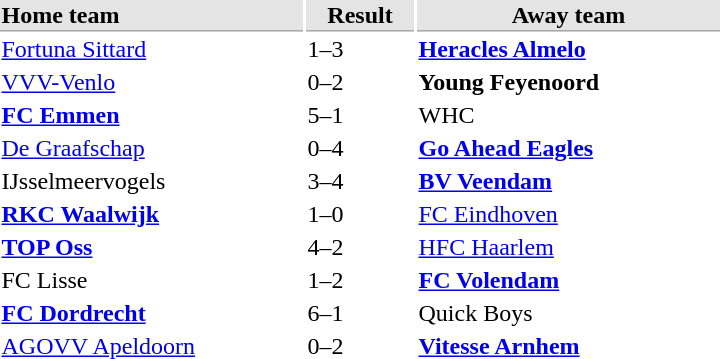<table>
<tr bgcolor="#E4E4E4">
<th style="border-bottom:1px solid #AAAAAA" width="200" align="left">Home team</th>
<th style="border-bottom:1px solid #AAAAAA" width="70" align="center">Result</th>
<th style="border-bottom:1px solid #AAAAAA" width="200">Away team</th>
</tr>
<tr>
<td><a href='#'>Fortuna Sittard</a></td>
<td>1–3</td>
<td><strong><a href='#'>Heracles Almelo</a></strong></td>
</tr>
<tr>
<td><a href='#'>VVV-Venlo</a></td>
<td>0–2</td>
<td><strong>Young Feyenoord</strong></td>
</tr>
<tr>
<td><strong><a href='#'>FC Emmen</a></strong></td>
<td>5–1</td>
<td>WHC</td>
</tr>
<tr>
<td><a href='#'>De Graafschap</a></td>
<td>0–4</td>
<td><strong><a href='#'>Go Ahead Eagles</a></strong></td>
</tr>
<tr>
<td>IJsselmeervogels</td>
<td>3–4</td>
<td><strong><a href='#'>BV Veendam</a></strong></td>
</tr>
<tr>
<td><strong><a href='#'>RKC Waalwijk</a></strong></td>
<td>1–0</td>
<td><a href='#'>FC Eindhoven</a></td>
</tr>
<tr>
<td><strong><a href='#'>TOP Oss</a></strong></td>
<td>4–2</td>
<td><a href='#'>HFC Haarlem</a></td>
</tr>
<tr>
<td>FC Lisse</td>
<td>1–2</td>
<td><strong><a href='#'>FC Volendam</a></strong></td>
</tr>
<tr>
<td><strong><a href='#'>FC Dordrecht</a></strong></td>
<td>6–1</td>
<td>Quick Boys</td>
</tr>
<tr>
<td><a href='#'>AGOVV Apeldoorn</a></td>
<td>0–2</td>
<td><strong><a href='#'>Vitesse Arnhem</a></strong></td>
</tr>
</table>
